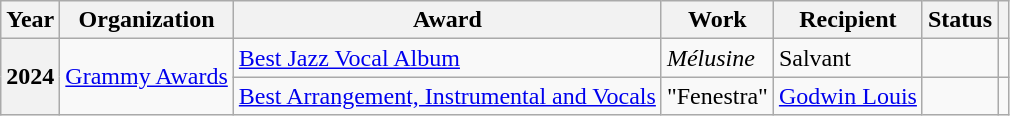<table class="wikitable plainrowheaders">
<tr>
<th scope="col">Year</th>
<th scope="col">Organization</th>
<th scope="col">Award</th>
<th scope="col">Work</th>
<th scope="col">Recipient</th>
<th scope="col">Status</th>
<th scope="col"></th>
</tr>
<tr>
<th scope="row" rowspan="2">2024</th>
<td rowspan="2"><a href='#'>Grammy Awards</a></td>
<td><a href='#'>Best Jazz Vocal Album</a></td>
<td><em>Mélusine</em></td>
<td>Salvant</td>
<td></td>
<td></td>
</tr>
<tr>
<td><a href='#'>Best Arrangement, Instrumental and Vocals</a></td>
<td>"Fenestra"</td>
<td><a href='#'>Godwin Louis</a></td>
<td></td>
<td></td>
</tr>
</table>
